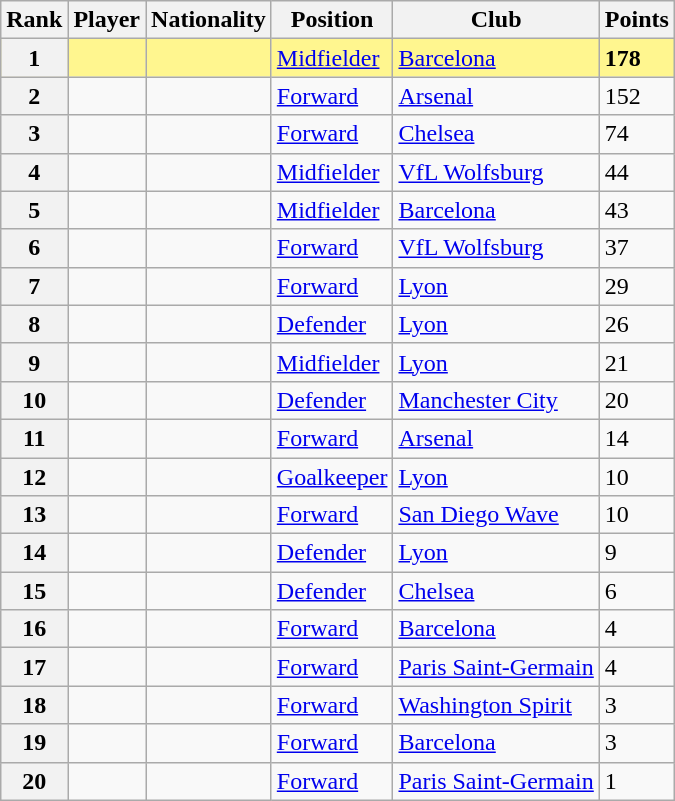<table class="wikitable sortable">
<tr>
<th scope="col">Rank</th>
<th scope="col">Player</th>
<th scope="col">Nationality</th>
<th scope="col">Position</th>
<th scope="col">Club</th>
<th scope="col">Points</th>
</tr>
<tr style="background-color:#FFF68F">
<th scope="row">1</th>
<td><strong></strong></td>
<td></td>
<td><a href='#'>Midfielder</a></td>
<td> <a href='#'>Barcelona</a></td>
<td><strong>178</strong></td>
</tr>
<tr>
<th scope="row">2</th>
<td></td>
<td></td>
<td><a href='#'>Forward</a></td>
<td> <a href='#'>Arsenal</a></td>
<td>152</td>
</tr>
<tr>
<th scope="row">3</th>
<td></td>
<td></td>
<td><a href='#'>Forward</a></td>
<td> <a href='#'>Chelsea</a></td>
<td>74</td>
</tr>
<tr>
<th scope="row">4</th>
<td></td>
<td></td>
<td><a href='#'>Midfielder</a></td>
<td> <a href='#'>VfL Wolfsburg</a></td>
<td>44</td>
</tr>
<tr>
<th scope="row">5</th>
<td></td>
<td></td>
<td><a href='#'>Midfielder</a></td>
<td> <a href='#'>Barcelona</a></td>
<td>43</td>
</tr>
<tr>
<th scope="row">6</th>
<td></td>
<td></td>
<td><a href='#'>Forward</a></td>
<td> <a href='#'>VfL Wolfsburg</a></td>
<td>37</td>
</tr>
<tr>
<th scope="row">7</th>
<td></td>
<td></td>
<td><a href='#'>Forward</a></td>
<td> <a href='#'>Lyon</a></td>
<td>29</td>
</tr>
<tr>
<th scope="row">8</th>
<td></td>
<td></td>
<td><a href='#'>Defender</a></td>
<td> <a href='#'>Lyon</a></td>
<td>26</td>
</tr>
<tr>
<th scope="row">9</th>
<td></td>
<td></td>
<td><a href='#'>Midfielder</a></td>
<td> <a href='#'>Lyon</a></td>
<td>21</td>
</tr>
<tr>
<th scope="row">10</th>
<td></td>
<td></td>
<td><a href='#'>Defender</a></td>
<td> <a href='#'>Manchester City</a></td>
<td>20</td>
</tr>
<tr>
<th scope="row">11</th>
<td></td>
<td></td>
<td><a href='#'>Forward</a></td>
<td> <a href='#'>Arsenal</a></td>
<td>14</td>
</tr>
<tr>
<th scope="row">12</th>
<td></td>
<td></td>
<td><a href='#'>Goalkeeper</a></td>
<td> <a href='#'>Lyon</a></td>
<td>10</td>
</tr>
<tr>
<th scope="row">13</th>
<td></td>
<td></td>
<td><a href='#'>Forward</a></td>
<td> <a href='#'>San Diego Wave</a></td>
<td>10</td>
</tr>
<tr>
<th scope="row">14</th>
<td></td>
<td></td>
<td><a href='#'>Defender</a></td>
<td> <a href='#'>Lyon</a></td>
<td>9</td>
</tr>
<tr>
<th scope="row">15</th>
<td></td>
<td></td>
<td><a href='#'>Defender</a></td>
<td> <a href='#'>Chelsea</a></td>
<td>6</td>
</tr>
<tr>
<th scope="row">16</th>
<td></td>
<td></td>
<td><a href='#'>Forward</a></td>
<td> <a href='#'>Barcelona</a></td>
<td>4</td>
</tr>
<tr>
<th scope="row">17</th>
<td></td>
<td></td>
<td><a href='#'>Forward</a></td>
<td> <a href='#'>Paris Saint-Germain</a></td>
<td>4</td>
</tr>
<tr>
<th scope="row">18</th>
<td></td>
<td></td>
<td><a href='#'>Forward</a></td>
<td> <a href='#'>Washington Spirit</a></td>
<td>3</td>
</tr>
<tr>
<th scope="row">19</th>
<td></td>
<td></td>
<td><a href='#'>Forward</a></td>
<td> <a href='#'>Barcelona</a></td>
<td>3</td>
</tr>
<tr>
<th scope="row">20</th>
<td></td>
<td></td>
<td><a href='#'>Forward</a></td>
<td> <a href='#'>Paris Saint-Germain</a></td>
<td>1</td>
</tr>
</table>
